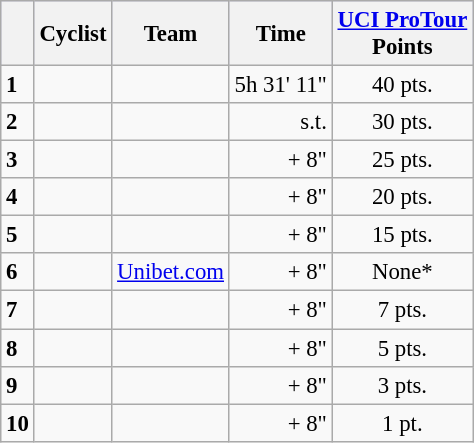<table class=wikitable style="font-size:95%;">
<tr style="background:#ccccff;">
<th></th>
<th>Cyclist</th>
<th>Team</th>
<th>Time</th>
<th><a href='#'>UCI ProTour</a><br>Points</th>
</tr>
<tr>
<td><strong>1</strong></td>
<td></td>
<td></td>
<td>5h 31' 11"</td>
<td align="center">40 pts.</td>
</tr>
<tr>
<td><strong>2</strong></td>
<td></td>
<td></td>
<td align="right">s.t.</td>
<td align="center">30 pts.</td>
</tr>
<tr>
<td><strong>3</strong></td>
<td></td>
<td></td>
<td align="right">+ 8"</td>
<td align="center">25 pts.</td>
</tr>
<tr>
<td><strong>4</strong></td>
<td></td>
<td></td>
<td align="right">+ 8"</td>
<td align="center">20 pts.</td>
</tr>
<tr>
<td><strong>5</strong></td>
<td></td>
<td></td>
<td align="right">+ 8"</td>
<td align="center">15 pts.</td>
</tr>
<tr>
<td><strong>6</strong></td>
<td></td>
<td><a href='#'>Unibet.com</a></td>
<td align="right">+ 8"</td>
<td align="center">None*</td>
</tr>
<tr>
<td><strong>7</strong></td>
<td></td>
<td></td>
<td align="right">+ 8"</td>
<td align="center">7 pts.</td>
</tr>
<tr>
<td><strong>8</strong></td>
<td></td>
<td></td>
<td align="right">+ 8"</td>
<td align="center">5 pts.</td>
</tr>
<tr>
<td><strong>9</strong></td>
<td></td>
<td></td>
<td align="right">+ 8"</td>
<td align="center">3 pts.</td>
</tr>
<tr>
<td><strong>10</strong></td>
<td></td>
<td></td>
<td align="right">+ 8"</td>
<td align="center">1 pt.</td>
</tr>
</table>
